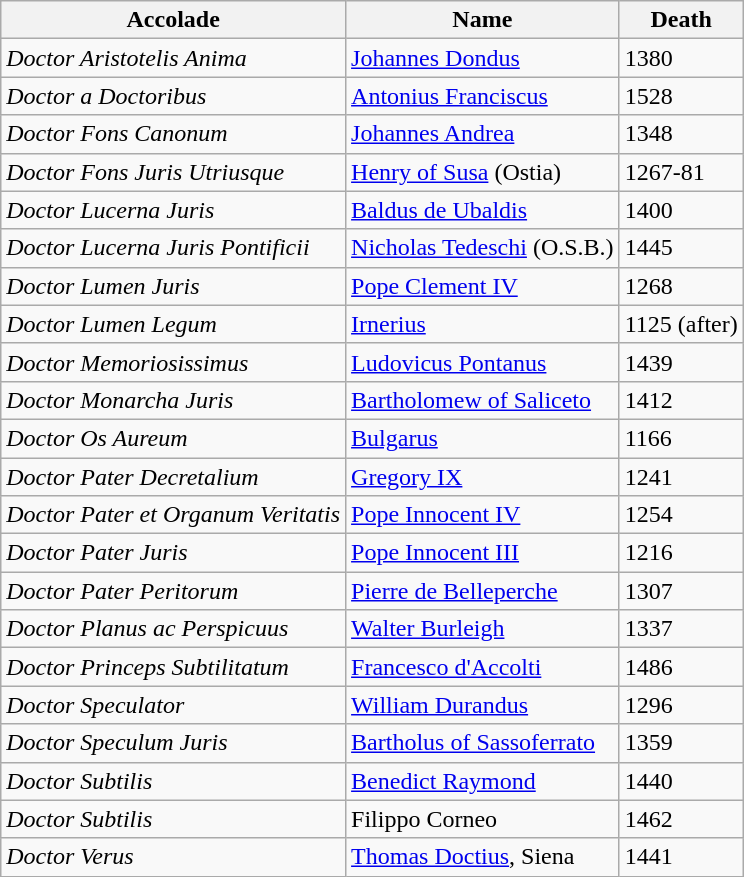<table class="wikitable sortable">
<tr>
<th>Accolade</th>
<th>Name</th>
<th>Death</th>
</tr>
<tr>
<td><em>Doctor Aristotelis Anima</em></td>
<td><a href='#'>Johannes Dondus</a></td>
<td>1380</td>
</tr>
<tr>
<td><em>Doctor a Doctoribus</em></td>
<td><a href='#'>Antonius Franciscus</a></td>
<td>1528</td>
</tr>
<tr>
<td><em>Doctor Fons Canonum</em></td>
<td><a href='#'>Johannes Andrea</a></td>
<td>1348</td>
</tr>
<tr>
<td><em>Doctor Fons Juris Utriusque</em></td>
<td><a href='#'>Henry of Susa</a> (Ostia)</td>
<td>1267-81</td>
</tr>
<tr>
<td><em>Doctor Lucerna Juris</em></td>
<td><a href='#'>Baldus de Ubaldis</a></td>
<td>1400</td>
</tr>
<tr>
<td><em>Doctor Lucerna Juris Pontificii</em></td>
<td><a href='#'>Nicholas Tedeschi</a> (O.S.B.)</td>
<td>1445</td>
</tr>
<tr>
<td><em>Doctor Lumen Juris</em></td>
<td><a href='#'>Pope Clement IV</a></td>
<td>1268</td>
</tr>
<tr>
<td><em>Doctor Lumen Legum</em></td>
<td><a href='#'>Irnerius</a></td>
<td>1125 (after)</td>
</tr>
<tr>
<td><em>Doctor Memoriosissimus</em></td>
<td><a href='#'>Ludovicus Pontanus</a></td>
<td>1439</td>
</tr>
<tr>
<td><em>Doctor Monarcha Juris</em></td>
<td><a href='#'>Bartholomew of Saliceto</a></td>
<td>1412</td>
</tr>
<tr>
<td><em>Doctor Os Aureum</em></td>
<td><a href='#'>Bulgarus</a></td>
<td>1166</td>
</tr>
<tr>
<td><em>Doctor Pater Decretalium</em></td>
<td><a href='#'>Gregory IX</a></td>
<td>1241</td>
</tr>
<tr>
<td><em>Doctor Pater et Organum Veritatis</em></td>
<td><a href='#'>Pope Innocent IV</a></td>
<td>1254</td>
</tr>
<tr>
<td><em>Doctor Pater Juris</em></td>
<td><a href='#'>Pope Innocent III</a></td>
<td>1216</td>
</tr>
<tr>
<td><em>Doctor Pater Peritorum</em></td>
<td><a href='#'>Pierre de Belleperche</a></td>
<td>1307</td>
</tr>
<tr>
<td><em>Doctor Planus ac Perspicuus</em></td>
<td><a href='#'>Walter Burleigh</a></td>
<td>1337</td>
</tr>
<tr>
<td><em>Doctor Princeps Subtilitatum</em></td>
<td><a href='#'>Francesco d'Accolti</a></td>
<td>1486</td>
</tr>
<tr>
<td><em>Doctor Speculator</em></td>
<td><a href='#'>William Durandus</a></td>
<td>1296</td>
</tr>
<tr>
<td><em>Doctor Speculum Juris</em></td>
<td><a href='#'>Bartholus of Sassoferrato</a></td>
<td>1359</td>
</tr>
<tr>
<td><em>Doctor Subtilis</em></td>
<td><a href='#'>Benedict Raymond</a></td>
<td>1440</td>
</tr>
<tr>
<td><em>Doctor Subtilis</em></td>
<td>Filippo Corneo</td>
<td>1462</td>
</tr>
<tr>
<td><em>Doctor Verus</em></td>
<td><a href='#'>Thomas Doctius</a>, Siena</td>
<td>1441</td>
</tr>
</table>
